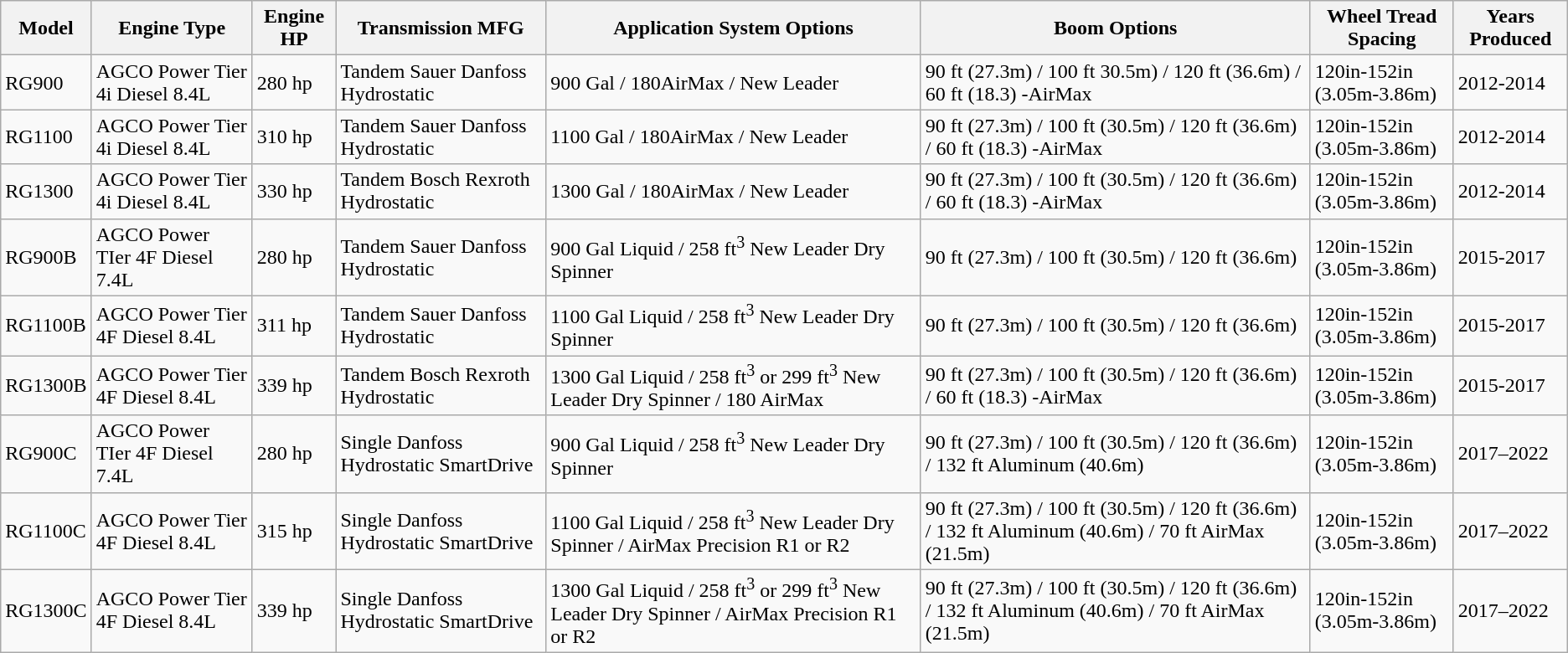<table class="wikitable sortable">
<tr>
<th>Model</th>
<th>Engine Type</th>
<th>Engine HP</th>
<th>Transmission MFG</th>
<th>Application System Options</th>
<th>Boom Options</th>
<th>Wheel Tread Spacing</th>
<th>Years Produced</th>
</tr>
<tr>
<td>RG900</td>
<td>AGCO Power Tier 4i Diesel 8.4L</td>
<td>280 hp</td>
<td>Tandem Sauer Danfoss Hydrostatic</td>
<td>900 Gal / 180AirMax / New Leader</td>
<td>90 ft (27.3m) / 100 ft 30.5m) / 120 ft (36.6m) / 60 ft (18.3) -AirMax</td>
<td>120in-152in (3.05m-3.86m)</td>
<td>2012-2014</td>
</tr>
<tr>
<td>RG1100</td>
<td>AGCO Power Tier 4i Diesel 8.4L</td>
<td>310 hp</td>
<td>Tandem Sauer Danfoss Hydrostatic</td>
<td>1100 Gal / 180AirMax / New Leader</td>
<td>90 ft (27.3m) / 100 ft (30.5m) / 120 ft (36.6m) / 60 ft (18.3) -AirMax</td>
<td>120in-152in (3.05m-3.86m)</td>
<td>2012-2014</td>
</tr>
<tr>
<td>RG1300</td>
<td>AGCO Power Tier 4i Diesel 8.4L</td>
<td>330 hp</td>
<td>Tandem Bosch Rexroth Hydrostatic</td>
<td>1300 Gal / 180AirMax / New Leader</td>
<td>90 ft (27.3m) / 100 ft (30.5m) / 120 ft (36.6m) / 60 ft (18.3) -AirMax</td>
<td>120in-152in (3.05m-3.86m)</td>
<td>2012-2014</td>
</tr>
<tr>
<td>RG900B</td>
<td>AGCO Power TIer 4F Diesel 7.4L</td>
<td>280 hp</td>
<td>Tandem Sauer Danfoss Hydrostatic</td>
<td>900 Gal Liquid / 258 ft<sup>3</sup> New Leader Dry Spinner</td>
<td>90 ft (27.3m) / 100 ft (30.5m) / 120 ft (36.6m)</td>
<td>120in-152in (3.05m-3.86m)</td>
<td>2015-2017</td>
</tr>
<tr>
<td>RG1100B</td>
<td>AGCO Power Tier 4F Diesel 8.4L</td>
<td>311 hp</td>
<td>Tandem Sauer Danfoss Hydrostatic</td>
<td>1100 Gal Liquid / 258 ft<sup>3</sup> New Leader Dry Spinner</td>
<td>90 ft (27.3m) / 100 ft (30.5m) / 120 ft (36.6m)</td>
<td>120in-152in (3.05m-3.86m)</td>
<td>2015-2017</td>
</tr>
<tr>
<td>RG1300B</td>
<td>AGCO Power Tier 4F Diesel 8.4L</td>
<td>339 hp</td>
<td>Tandem Bosch Rexroth Hydrostatic</td>
<td>1300 Gal Liquid / 258 ft<sup>3</sup> or 299 ft<sup>3</sup> New Leader Dry Spinner / 180 AirMax</td>
<td>90 ft (27.3m) / 100 ft (30.5m) / 120 ft (36.6m) / 60 ft (18.3) -AirMax</td>
<td>120in-152in (3.05m-3.86m)</td>
<td>2015-2017</td>
</tr>
<tr>
<td>RG900C</td>
<td>AGCO Power TIer 4F Diesel 7.4L</td>
<td>280 hp</td>
<td>Single Danfoss Hydrostatic SmartDrive</td>
<td>900 Gal Liquid / 258 ft<sup>3</sup> New Leader Dry Spinner</td>
<td>90 ft (27.3m) / 100 ft (30.5m) / 120 ft (36.6m) / 132 ft Aluminum (40.6m)</td>
<td>120in-152in (3.05m-3.86m)</td>
<td>2017–2022</td>
</tr>
<tr>
<td>RG1100C</td>
<td>AGCO Power Tier 4F Diesel 8.4L</td>
<td>315 hp</td>
<td>Single Danfoss Hydrostatic SmartDrive</td>
<td>1100 Gal Liquid / 258 ft<sup>3</sup> New Leader Dry Spinner / AirMax Precision R1 or R2</td>
<td>90 ft (27.3m) / 100 ft (30.5m) / 120 ft (36.6m) / 132 ft Aluminum (40.6m) / 70 ft AirMax (21.5m)</td>
<td>120in-152in (3.05m-3.86m)</td>
<td>2017–2022</td>
</tr>
<tr>
<td>RG1300C</td>
<td>AGCO Power Tier 4F Diesel 8.4L</td>
<td>339 hp</td>
<td>Single Danfoss Hydrostatic SmartDrive</td>
<td>1300 Gal Liquid / 258 ft<sup>3</sup> or 299 ft<sup>3</sup> New Leader Dry Spinner / AirMax Precision R1 or R2</td>
<td>90 ft (27.3m) / 100 ft (30.5m) / 120 ft (36.6m) / 132 ft Aluminum (40.6m) / 70 ft AirMax (21.5m)</td>
<td>120in-152in (3.05m-3.86m)</td>
<td>2017–2022</td>
</tr>
</table>
